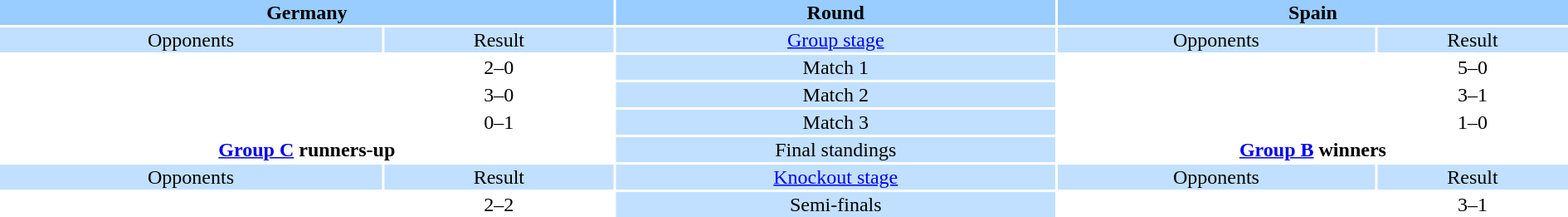<table style="width:100%; text-align:center">
<tr style="vertical-align:top; background:#99CCFF">
<th colspan="2">Germany</th>
<th>Round</th>
<th colspan="2">Spain</th>
</tr>
<tr style="vertical-align:top; background:#C1E0FF">
<td>Opponents</td>
<td>Result</td>
<td><a href='#'>Group stage</a></td>
<td>Opponents</td>
<td>Result</td>
</tr>
<tr>
<td align="left"></td>
<td>2–0</td>
<td style="background:#C1E0FF">Match 1</td>
<td align="left"></td>
<td>5–0</td>
</tr>
<tr>
<td align="left"></td>
<td>3–0</td>
<td style="background:#C1E0FF">Match 2</td>
<td align="left"></td>
<td>3–1</td>
</tr>
<tr>
<td align="left"></td>
<td>0–1</td>
<td style="background:#C1E0FF">Match 3</td>
<td align="left"></td>
<td>1–0</td>
</tr>
<tr>
<td colspan="2" style="text-align:center"><strong><a href='#'>Group C</a> runners-up</strong><br></td>
<td style="background:#C1E0FF">Final standings</td>
<td colspan="2" style="text-align:center"><strong><a href='#'>Group B</a> winners</strong><br></td>
</tr>
<tr style="vertical-align:top; background:#C1E0FF">
<td>Opponents</td>
<td>Result</td>
<td><a href='#'>Knockout stage</a></td>
<td>Opponents</td>
<td>Result</td>
</tr>
<tr>
<td align="left"></td>
<td>2–2  </td>
<td style="background:#C1E0FF">Semi-finals</td>
<td align="left"></td>
<td>3–1</td>
</tr>
</table>
